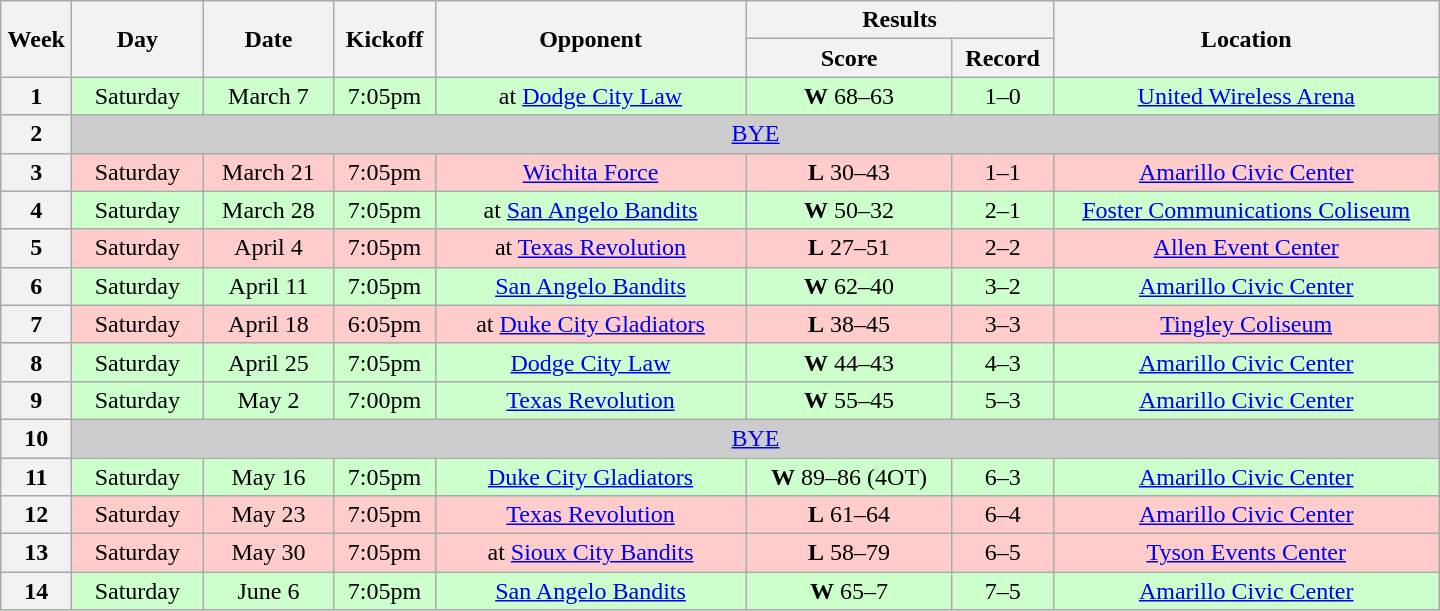<table class="wikitable">
<tr>
<th rowspan="2" width="40">Week</th>
<th rowspan="2" width="80">Day</th>
<th rowspan="2" width="80">Date</th>
<th rowspan="2" width="60">Kickoff</th>
<th rowspan="2" width="200">Opponent</th>
<th colspan="2" width="190">Results</th>
<th rowspan="2" width="250">Location</th>
</tr>
<tr>
<th width="130">Score</th>
<th width="60">Record</th>
</tr>
<tr align="center" bgcolor="#CCFFCC">
<th>1</th>
<td>Saturday</td>
<td>March 7</td>
<td>7:05pm</td>
<td>at <a href='#'>Dodge City Law</a></td>
<td><strong>W</strong> 68–63</td>
<td>1–0</td>
<td><a href='#'>United Wireless Arena</a></td>
</tr>
<tr align="center" bgcolor="#CCCCCC">
<th>2</th>
<td colSpan=7><a href='#'>BYE</a></td>
</tr>
<tr align="center" bgcolor="#FFCCCC">
<th>3</th>
<td>Saturday</td>
<td>March 21</td>
<td>7:05pm</td>
<td><a href='#'>Wichita Force</a></td>
<td><strong>L</strong> 30–43</td>
<td>1–1</td>
<td><a href='#'>Amarillo Civic Center</a></td>
</tr>
<tr align="center" bgcolor="#CCFFCC">
<th>4</th>
<td>Saturday</td>
<td>March 28</td>
<td>7:05pm</td>
<td>at <a href='#'>San Angelo Bandits</a></td>
<td><strong>W</strong> 50–32</td>
<td>2–1</td>
<td><a href='#'>Foster Communications Coliseum</a></td>
</tr>
<tr align="center" bgcolor="#FFCCCC">
<th>5</th>
<td>Saturday</td>
<td>April 4</td>
<td>7:05pm</td>
<td>at <a href='#'>Texas Revolution</a></td>
<td><strong>L</strong> 27–51</td>
<td>2–2</td>
<td><a href='#'>Allen Event Center</a></td>
</tr>
<tr align="center" bgcolor="#CCFFCC">
<th>6</th>
<td>Saturday</td>
<td>April 11</td>
<td>7:05pm</td>
<td><a href='#'>San Angelo Bandits</a></td>
<td><strong>W</strong> 62–40</td>
<td>3–2</td>
<td><a href='#'>Amarillo Civic Center</a></td>
</tr>
<tr align="center" bgcolor="#FFCCCC">
<th>7</th>
<td>Saturday</td>
<td>April 18</td>
<td>6:05pm</td>
<td>at <a href='#'>Duke City Gladiators</a></td>
<td><strong>L</strong> 38–45</td>
<td>3–3</td>
<td><a href='#'>Tingley Coliseum</a></td>
</tr>
<tr align="center" bgcolor="#CCFFCC">
<th>8</th>
<td>Saturday</td>
<td>April 25</td>
<td>7:05pm</td>
<td><a href='#'>Dodge City Law</a></td>
<td><strong>W</strong> 44–43</td>
<td>4–3</td>
<td><a href='#'>Amarillo Civic Center</a></td>
</tr>
<tr align="center" bgcolor="#CCFFCC">
<th>9</th>
<td>Saturday</td>
<td>May 2</td>
<td>7:00pm</td>
<td><a href='#'>Texas Revolution</a></td>
<td><strong>W</strong> 55–45</td>
<td>5–3</td>
<td><a href='#'>Amarillo Civic Center</a></td>
</tr>
<tr align="center" bgcolor="#CCCCCC">
<th>10</th>
<td colSpan=7><a href='#'>BYE</a></td>
</tr>
<tr align="center" bgcolor="#CCFFCC">
<th>11</th>
<td>Saturday</td>
<td>May 16</td>
<td>7:05pm</td>
<td><a href='#'>Duke City Gladiators</a></td>
<td><strong>W</strong> 89–86 (4OT)</td>
<td>6–3</td>
<td><a href='#'>Amarillo Civic Center</a></td>
</tr>
<tr align="center" bgcolor="#FFCCCC">
<th>12</th>
<td>Saturday</td>
<td>May 23</td>
<td>7:05pm</td>
<td><a href='#'>Texas Revolution</a></td>
<td><strong>L</strong> 61–64</td>
<td>6–4</td>
<td><a href='#'>Amarillo Civic Center</a></td>
</tr>
<tr align="center" bgcolor="#ffCCCC">
<th>13</th>
<td>Saturday</td>
<td>May 30</td>
<td>7:05pm</td>
<td>at <a href='#'>Sioux City Bandits</a></td>
<td><strong>L</strong> 58–79</td>
<td>6–5</td>
<td><a href='#'>Tyson Events Center</a></td>
</tr>
<tr align="center" bgcolor="#CCFFCC">
<th>14</th>
<td>Saturday</td>
<td>June 6</td>
<td>7:05pm</td>
<td><a href='#'>San Angelo Bandits</a></td>
<td><strong>W</strong> 65–7</td>
<td>7–5</td>
<td><a href='#'>Amarillo Civic Center</a></td>
</tr>
</table>
